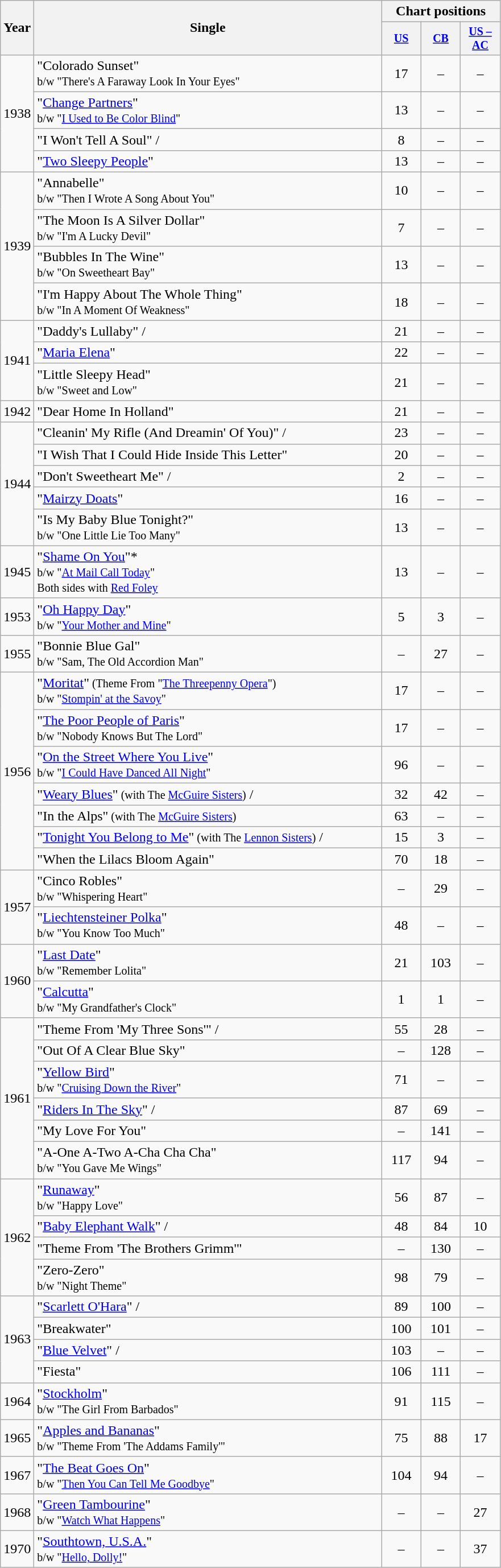<table class="wikitable" style="text-align:center;">
<tr>
<th rowspan="2">Year</th>
<th style="width:400px;" rowspan="2">Single</th>
<th colspan="3">Chart positions</th>
</tr>
<tr style="font-size:smaller;">
<th style="width:40px;"><a href='#'>US</a></th>
<th style="width:40px;"><a href='#'>CB</a></th>
<th style="width:40px;"><a href='#'>US – AC</a></th>
</tr>
<tr>
<td rowspan="4">1938</td>
<td style="text-align:left;">"Colorado Sunset"<br><small>b/w "There's A Faraway Look In Your Eyes"</small></td>
<td>17</td>
<td>–</td>
<td>–</td>
</tr>
<tr>
<td style="text-align:left;">"<a href='#'>Change Partners</a>"<br><small>b/w "<a href='#'>I Used to Be Color Blind</a>"</small></td>
<td>13</td>
<td>–</td>
<td>–</td>
</tr>
<tr>
<td style="text-align:left;">"I Won't Tell A Soul" /</td>
<td>8</td>
<td>–</td>
<td>–</td>
</tr>
<tr>
<td style="text-align:left;">"<a href='#'>Two Sleepy People</a>"</td>
<td>13</td>
<td>–</td>
<td>–</td>
</tr>
<tr>
<td rowspan="4">1939</td>
<td style="text-align:left;">"Annabelle"<br><small>b/w "Then I Wrote A Song About You"</small></td>
<td>10</td>
<td>–</td>
<td>–</td>
</tr>
<tr>
<td style="text-align:left;">"The Moon Is A Silver Dollar"<br><small>b/w "I'm A Lucky Devil"</small></td>
<td>7</td>
<td>–</td>
<td>–</td>
</tr>
<tr>
<td style="text-align:left;">"Bubbles In The Wine"<br><small>b/w "On Sweetheart Bay"</small></td>
<td>13</td>
<td>–</td>
<td>–</td>
</tr>
<tr>
<td style="text-align:left;">"I'm Happy About The Whole Thing"<br><small>b/w "In A Moment Of Weakness"</small></td>
<td>18</td>
<td>–</td>
<td>–</td>
</tr>
<tr>
<td rowspan="3">1941</td>
<td style="text-align:left;">"Daddy's Lullaby" /</td>
<td>21</td>
<td>–</td>
<td>–</td>
</tr>
<tr>
<td style="text-align:left;">"<a href='#'>Maria Elena</a>"</td>
<td>22</td>
<td>–</td>
<td>–</td>
</tr>
<tr>
<td style="text-align:left;">"Little Sleepy Head"<br><small>b/w "Sweet and Low"</small></td>
<td>21</td>
<td>–</td>
<td>–</td>
</tr>
<tr>
<td>1942</td>
<td style="text-align:left;">"Dear Home In Holland"</td>
<td>21</td>
<td>–</td>
<td>–</td>
</tr>
<tr>
<td rowspan="5">1944</td>
<td style="text-align:left;">"Cleanin' My Rifle (And Dreamin' Of You)" /</td>
<td>23</td>
<td>–</td>
<td>–</td>
</tr>
<tr>
<td style="text-align:left;">"I Wish That I Could Hide Inside This Letter"</td>
<td>20</td>
<td>–</td>
<td>–</td>
</tr>
<tr>
<td style="text-align:left;">"Don't Sweetheart Me" /</td>
<td>2</td>
<td>–</td>
<td>–</td>
</tr>
<tr>
<td style="text-align:left;">"<a href='#'>Mairzy Doats</a>"</td>
<td>16</td>
<td>–</td>
<td>–</td>
</tr>
<tr>
<td style="text-align:left;">"Is My Baby Blue Tonight?"<br><small>b/w "One Little Lie Too Many"</small></td>
<td>13</td>
<td>–</td>
<td>–</td>
</tr>
<tr>
<td>1945</td>
<td style="text-align:left;">"<a href='#'>Shame On You</a>"*<br><small>b/w "<a href='#'>At Mail Call Today</a>"<br>Both sides with <a href='#'>Red Foley</a></small></td>
<td>13</td>
<td>–</td>
<td>–</td>
</tr>
<tr>
<td>1953</td>
<td style="text-align:left;">"<a href='#'>Oh Happy Day</a>"<br><small>b/w "<a href='#'>Your Mother and Mine</a>"</small></td>
<td>5</td>
<td>3</td>
<td>–</td>
</tr>
<tr>
<td>1955</td>
<td style="text-align:left;">"Bonnie Blue Gal"<br><small>b/w "Sam, The Old Accordion Man"</small></td>
<td>–</td>
<td>27</td>
<td>–</td>
</tr>
<tr>
<td rowspan="7">1956</td>
<td style="text-align:left;">"<a href='#'>Moritat</a>"<small> (Theme From "<a href='#'>The Threepenny Opera</a>")</small><br><small>b/w "<a href='#'>Stompin' at the Savoy</a>"</small></td>
<td>17</td>
<td>–</td>
<td>–</td>
</tr>
<tr>
<td style="text-align:left;">"<a href='#'>The Poor People of Paris</a>"<br><small>b/w "Nobody Knows But The Lord" </small></td>
<td>17</td>
<td>–</td>
<td>–</td>
</tr>
<tr>
<td style="text-align:left;">"<a href='#'>On the Street Where You Live</a>"<br><small>b/w "<a href='#'>I Could Have Danced All Night</a>"</small></td>
<td>96</td>
<td>–</td>
<td>–</td>
</tr>
<tr>
<td style="text-align:left;">"<a href='#'>Weary Blues</a>"<small> (with The <a href='#'>McGuire Sisters</a>)</small> /</td>
<td>32</td>
<td>42</td>
<td>–</td>
</tr>
<tr>
<td style="text-align:left;">"In the Alps"<small> (with The <a href='#'>McGuire Sisters</a>)</small></td>
<td>63</td>
<td>–</td>
<td>–</td>
</tr>
<tr>
<td style="text-align:left;">"<a href='#'>Tonight You Belong to Me</a>"<small> (with The <a href='#'>Lennon Sisters</a>)</small> /</td>
<td>15</td>
<td>3</td>
<td>–</td>
</tr>
<tr>
<td style="text-align:left;">"When the Lilacs Bloom Again"</td>
<td>70</td>
<td>18</td>
<td>–</td>
</tr>
<tr>
<td rowspan="2">1957</td>
<td style="text-align:left;">"Cinco Robles"<br><small>b/w "Whispering Heart"</small></td>
<td>–</td>
<td>29</td>
<td>–</td>
</tr>
<tr>
<td style="text-align:left;">"<a href='#'>Liechtensteiner Polka</a>"<br><small>b/w "You Know Too Much"</small></td>
<td>48</td>
<td>–</td>
<td>–</td>
</tr>
<tr>
<td rowspan="2">1960</td>
<td style="text-align:left;">"<a href='#'>Last Date</a>"<br><small>b/w "Remember Lolita"</small></td>
<td>21</td>
<td>103</td>
<td>–</td>
</tr>
<tr>
<td style="text-align:left;">"<a href='#'>Calcutta</a>"<br><small>b/w "My Grandfather's Clock"</small></td>
<td>1</td>
<td>1</td>
<td>–</td>
</tr>
<tr>
<td rowspan="6">1961</td>
<td style="text-align:left;">"Theme From 'My Three Sons'" /</td>
<td>55</td>
<td>28</td>
<td>–</td>
</tr>
<tr>
<td style="text-align:left;">"Out Of A Clear Blue Sky"</td>
<td>–</td>
<td>128</td>
<td>–</td>
</tr>
<tr>
<td style="text-align:left;">"<a href='#'>Yellow Bird</a>"<br><small>b/w "<a href='#'>Cruising Down the River</a>"</small></td>
<td>71</td>
<td>–</td>
<td>–</td>
</tr>
<tr>
<td style="text-align:left;">"<a href='#'>Riders In The Sky</a>" /</td>
<td>87</td>
<td>69</td>
<td>–</td>
</tr>
<tr>
<td style="text-align:left;">"My Love For You"</td>
<td>–</td>
<td>141</td>
<td>–</td>
</tr>
<tr>
<td style="text-align:left;">"A-One A-Two A-Cha Cha Cha"<br><small>b/w "You Gave Me Wings"</small></td>
<td>117</td>
<td>94</td>
<td>–</td>
</tr>
<tr>
<td rowspan="4">1962</td>
<td style="text-align:left;">"<a href='#'>Runaway</a>"<br><small>b/w "Happy Love"</small></td>
<td>56</td>
<td>87</td>
<td>–</td>
</tr>
<tr>
<td style="text-align:left;">"<a href='#'>Baby Elephant Walk</a>" /</td>
<td>48</td>
<td>84</td>
<td>10</td>
</tr>
<tr>
<td style="text-align:left;">"Theme From 'The Brothers Grimm'"</td>
<td>–</td>
<td>130</td>
<td>–</td>
</tr>
<tr>
<td style="text-align:left;">"Zero-Zero"<br><small>b/w "Night Theme"</small></td>
<td>98</td>
<td>79</td>
<td>–</td>
</tr>
<tr>
<td rowspan="4">1963</td>
<td style="text-align:left;">"<a href='#'>Scarlett O'Hara</a>" /</td>
<td>89</td>
<td>100</td>
<td>–</td>
</tr>
<tr>
<td style="text-align:left;">"Breakwater"</td>
<td>100</td>
<td>101</td>
<td>–</td>
</tr>
<tr>
<td style="text-align:left;">"<a href='#'>Blue Velvet</a>" /</td>
<td>103</td>
<td>–</td>
<td>–</td>
</tr>
<tr>
<td style="text-align:left;">"Fiesta"</td>
<td>106</td>
<td>111</td>
<td>–</td>
</tr>
<tr>
<td>1964</td>
<td style="text-align:left;">"<a href='#'>Stockholm</a>"<br><small>b/w "The Girl From Barbados"</small></td>
<td>91</td>
<td>115</td>
<td>–</td>
</tr>
<tr>
<td>1965</td>
<td style="text-align:left;">"<a href='#'>Apples and Bananas</a>"<br><small>b/w "Theme From 'The Addams Family'"</small></td>
<td>75</td>
<td>88</td>
<td>17</td>
</tr>
<tr>
<td>1967</td>
<td style="text-align:left;">"<a href='#'>The Beat Goes On</a>"<br><small>b/w "<a href='#'>Then You Can Tell Me Goodbye</a>"</small></td>
<td>104</td>
<td>94</td>
<td>–</td>
</tr>
<tr>
<td>1968</td>
<td style="text-align:left;">"<a href='#'>Green Tambourine</a>"<br><small>b/w "<a href='#'>Watch What Happens</a>"</small></td>
<td>–</td>
<td>–</td>
<td>27</td>
</tr>
<tr>
<td>1970</td>
<td style="text-align:left;">"<a href='#'>Southtown, U.S.A.</a>"<br><small>b/w "<a href='#'>Hello, Dolly!</a>"</small></td>
<td>–</td>
<td>–</td>
<td>37</td>
</tr>
</table>
